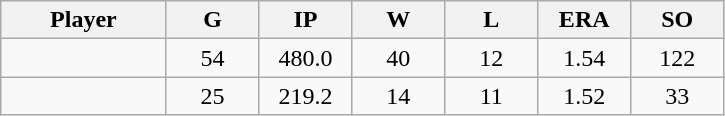<table class="wikitable sortable">
<tr>
<th bgcolor="#DDDDFF" width="16%">Player</th>
<th bgcolor="#DDDDFF" width="9%">G</th>
<th bgcolor="#DDDDFF" width="9%">IP</th>
<th bgcolor="#DDDDFF" width="9%">W</th>
<th bgcolor="#DDDDFF" width="9%">L</th>
<th bgcolor="#DDDDFF" width="9%">ERA</th>
<th bgcolor="#DDDDFF" width="9%">SO</th>
</tr>
<tr align="center">
<td></td>
<td>54</td>
<td>480.0</td>
<td>40</td>
<td>12</td>
<td>1.54</td>
<td>122</td>
</tr>
<tr align="center">
<td></td>
<td>25</td>
<td>219.2</td>
<td>14</td>
<td>11</td>
<td>1.52</td>
<td>33</td>
</tr>
</table>
